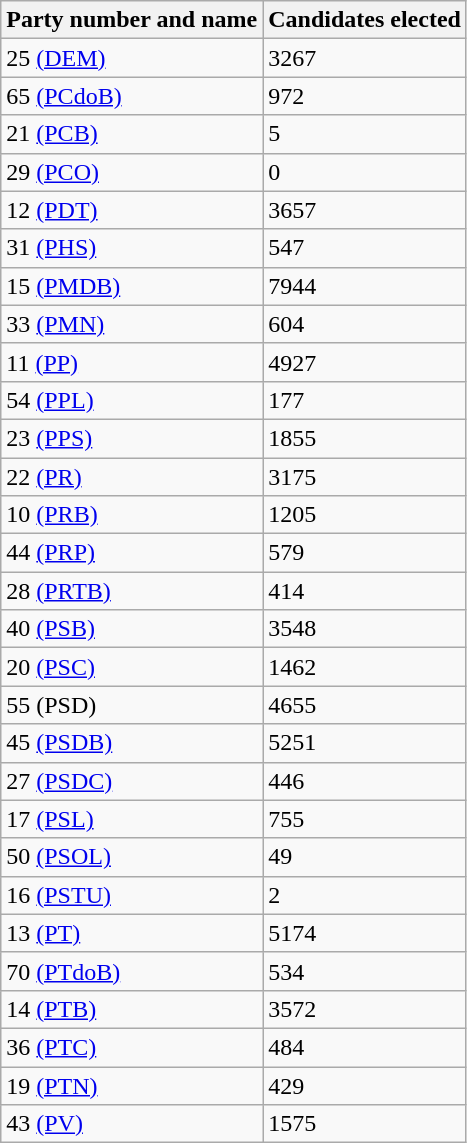<table class="wikitable sortable" border="1">
<tr>
<th scope="col">Party number and name</th>
<th scope="col">Candidates elected</th>
</tr>
<tr>
<td>25 <a href='#'>(DEM)</a></td>
<td>3267</td>
</tr>
<tr>
<td>65 <a href='#'>(PCdoB)</a></td>
<td>972</td>
</tr>
<tr>
<td>21 <a href='#'>(PCB)</a></td>
<td>5</td>
</tr>
<tr>
<td>29 <a href='#'>(PCO)</a></td>
<td>0</td>
</tr>
<tr>
<td>12 <a href='#'>(PDT)</a></td>
<td>3657</td>
</tr>
<tr>
<td>31 <a href='#'>(PHS)</a></td>
<td>547</td>
</tr>
<tr>
<td>15 <a href='#'>(PMDB)</a></td>
<td>7944</td>
</tr>
<tr>
<td>33 <a href='#'>(PMN)</a></td>
<td>604</td>
</tr>
<tr>
<td>11 <a href='#'>(PP)</a></td>
<td>4927</td>
</tr>
<tr>
<td>54 <a href='#'>(PPL)</a></td>
<td>177</td>
</tr>
<tr>
<td>23 <a href='#'>(PPS)</a></td>
<td>1855</td>
</tr>
<tr>
<td>22 <a href='#'>(PR)</a></td>
<td>3175</td>
</tr>
<tr>
<td>10 <a href='#'>(PRB)</a></td>
<td>1205</td>
</tr>
<tr>
<td>44 <a href='#'>(PRP)</a></td>
<td>579</td>
</tr>
<tr>
<td>28 <a href='#'>(PRTB)</a></td>
<td>414</td>
</tr>
<tr>
<td>40 <a href='#'>(PSB)</a></td>
<td>3548</td>
</tr>
<tr>
<td>20 <a href='#'>(PSC)</a></td>
<td>1462</td>
</tr>
<tr>
<td>55 (PSD)</td>
<td>4655</td>
</tr>
<tr>
<td>45 <a href='#'>(PSDB)</a></td>
<td>5251</td>
</tr>
<tr>
<td>27 <a href='#'>(PSDC)</a></td>
<td>446</td>
</tr>
<tr>
<td>17 <a href='#'>(PSL)</a></td>
<td>755</td>
</tr>
<tr>
<td>50 <a href='#'>(PSOL)</a></td>
<td>49</td>
</tr>
<tr>
<td>16 <a href='#'>(PSTU)</a></td>
<td>2</td>
</tr>
<tr>
<td>13 <a href='#'>(PT)</a></td>
<td>5174</td>
</tr>
<tr>
<td>70 <a href='#'>(PTdoB)</a></td>
<td>534</td>
</tr>
<tr>
<td>14 <a href='#'>(PTB)</a></td>
<td>3572</td>
</tr>
<tr>
<td>36 <a href='#'>(PTC)</a></td>
<td>484</td>
</tr>
<tr>
<td>19 <a href='#'>(PTN)</a></td>
<td>429</td>
</tr>
<tr>
<td>43 <a href='#'>(PV)</a></td>
<td>1575</td>
</tr>
</table>
